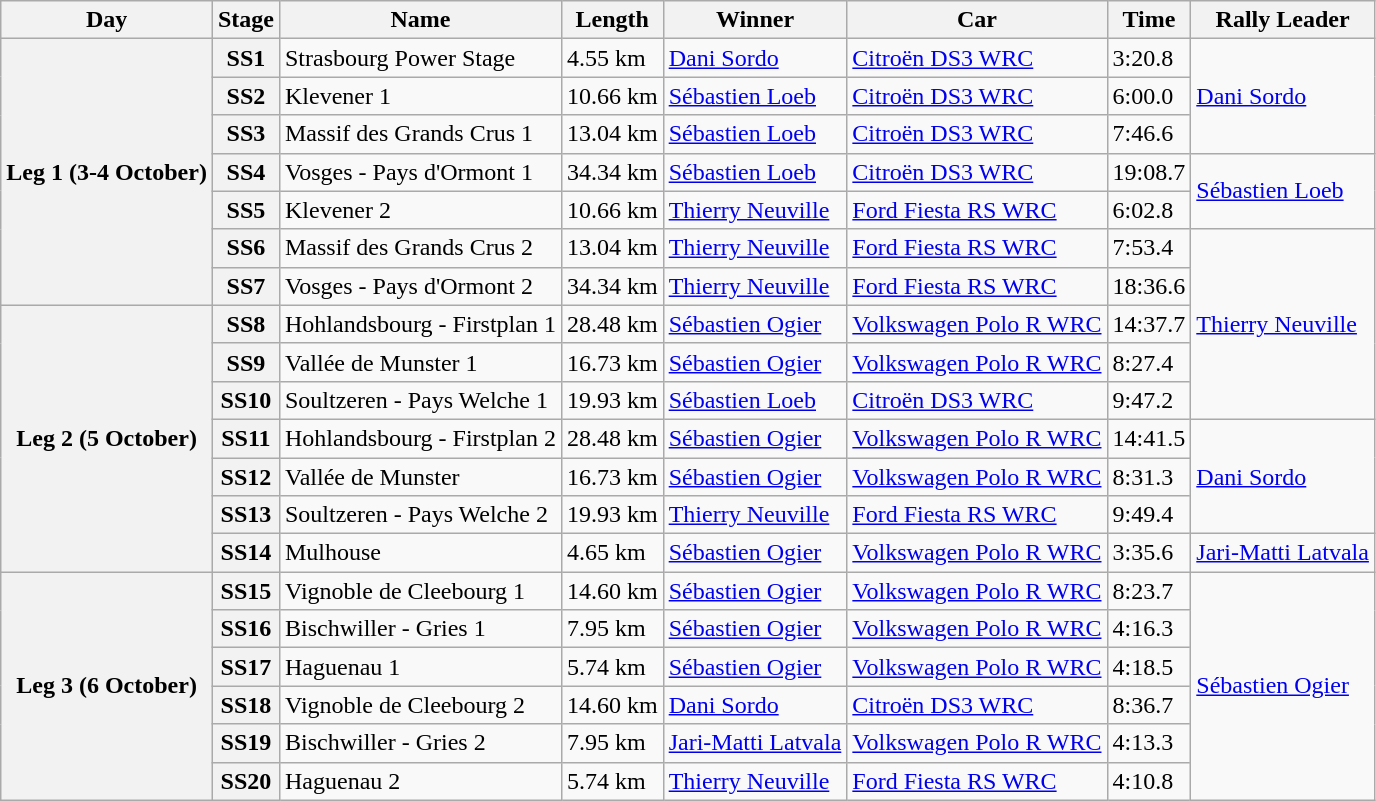<table class="wikitable">
<tr>
<th>Day</th>
<th>Stage</th>
<th>Name</th>
<th>Length</th>
<th>Winner</th>
<th>Car</th>
<th>Time</th>
<th>Rally Leader</th>
</tr>
<tr>
<th rowspan="7">Leg 1 (3-4 October)</th>
<th>SS1</th>
<td>Strasbourg Power Stage</td>
<td>4.55 km</td>
<td> <a href='#'>Dani Sordo</a></td>
<td><a href='#'>Citroën DS3 WRC</a></td>
<td>3:20.8</td>
<td rowspan="3"> <a href='#'>Dani Sordo</a></td>
</tr>
<tr>
<th>SS2</th>
<td>Klevener 1</td>
<td>10.66 km</td>
<td> <a href='#'>Sébastien Loeb</a></td>
<td><a href='#'>Citroën DS3 WRC</a></td>
<td>6:00.0</td>
</tr>
<tr>
<th>SS3</th>
<td>Massif des Grands Crus 1</td>
<td>13.04 km</td>
<td> <a href='#'>Sébastien Loeb</a></td>
<td><a href='#'>Citroën DS3 WRC</a></td>
<td>7:46.6</td>
</tr>
<tr>
<th>SS4</th>
<td>Vosges - Pays d'Ormont 1</td>
<td>34.34 km</td>
<td> <a href='#'>Sébastien Loeb</a></td>
<td><a href='#'>Citroën DS3 WRC</a></td>
<td>19:08.7</td>
<td rowspan="2"> <a href='#'>Sébastien Loeb</a></td>
</tr>
<tr>
<th>SS5</th>
<td>Klevener 2</td>
<td>10.66 km</td>
<td> <a href='#'>Thierry Neuville</a></td>
<td><a href='#'>Ford Fiesta RS WRC</a></td>
<td>6:02.8</td>
</tr>
<tr>
<th>SS6</th>
<td>Massif des Grands Crus 2</td>
<td>13.04 km</td>
<td> <a href='#'>Thierry Neuville</a></td>
<td><a href='#'>Ford Fiesta RS WRC</a></td>
<td>7:53.4</td>
<td rowspan="5"> <a href='#'>Thierry Neuville</a></td>
</tr>
<tr>
<th>SS7</th>
<td>Vosges - Pays d'Ormont 2</td>
<td>34.34 km</td>
<td> <a href='#'>Thierry Neuville</a></td>
<td><a href='#'>Ford Fiesta RS WRC</a></td>
<td>18:36.6</td>
</tr>
<tr>
<th rowspan="7">Leg 2 (5 October)</th>
<th>SS8</th>
<td>Hohlandsbourg - Firstplan 1</td>
<td>28.48 km</td>
<td> <a href='#'>Sébastien Ogier</a></td>
<td><a href='#'>Volkswagen Polo R WRC</a></td>
<td>14:37.7</td>
</tr>
<tr>
<th>SS9</th>
<td>Vallée de Munster 1</td>
<td>16.73 km</td>
<td> <a href='#'>Sébastien Ogier</a></td>
<td><a href='#'>Volkswagen Polo R WRC</a></td>
<td>8:27.4</td>
</tr>
<tr>
<th>SS10</th>
<td>Soultzeren - Pays Welche 1</td>
<td>19.93 km</td>
<td> <a href='#'>Sébastien Loeb</a></td>
<td><a href='#'>Citroën DS3 WRC</a></td>
<td>9:47.2</td>
</tr>
<tr>
<th>SS11</th>
<td>Hohlandsbourg - Firstplan 2</td>
<td>28.48 km</td>
<td> <a href='#'>Sébastien Ogier</a></td>
<td><a href='#'>Volkswagen Polo R WRC</a></td>
<td>14:41.5</td>
<td rowspan="3"> <a href='#'>Dani Sordo</a></td>
</tr>
<tr>
<th>SS12</th>
<td>Vallée de Munster</td>
<td>16.73 km</td>
<td> <a href='#'>Sébastien Ogier</a></td>
<td><a href='#'>Volkswagen Polo R WRC</a></td>
<td>8:31.3</td>
</tr>
<tr>
<th>SS13</th>
<td>Soultzeren - Pays Welche 2</td>
<td>19.93 km</td>
<td> <a href='#'>Thierry Neuville</a></td>
<td><a href='#'>Ford Fiesta RS WRC</a></td>
<td>9:49.4</td>
</tr>
<tr>
<th>SS14</th>
<td>Mulhouse</td>
<td>4.65 km</td>
<td> <a href='#'>Sébastien Ogier</a></td>
<td><a href='#'>Volkswagen Polo R WRC</a></td>
<td>3:35.6</td>
<td> <a href='#'>Jari-Matti Latvala</a></td>
</tr>
<tr>
<th rowspan="6">Leg 3 (6 October)</th>
<th>SS15</th>
<td>Vignoble de Cleebourg 1</td>
<td>14.60 km</td>
<td> <a href='#'>Sébastien Ogier</a></td>
<td><a href='#'>Volkswagen Polo R WRC</a></td>
<td>8:23.7</td>
<td rowspan="6"> <a href='#'>Sébastien Ogier</a></td>
</tr>
<tr>
<th>SS16</th>
<td>Bischwiller - Gries 1</td>
<td>7.95 km</td>
<td> <a href='#'>Sébastien Ogier</a></td>
<td><a href='#'>Volkswagen Polo R WRC</a></td>
<td>4:16.3</td>
</tr>
<tr>
<th>SS17</th>
<td>Haguenau 1</td>
<td>5.74 km</td>
<td> <a href='#'>Sébastien Ogier</a></td>
<td><a href='#'>Volkswagen Polo R WRC</a></td>
<td>4:18.5</td>
</tr>
<tr>
<th>SS18</th>
<td>Vignoble de Cleebourg 2</td>
<td>14.60 km</td>
<td> <a href='#'>Dani Sordo</a></td>
<td><a href='#'>Citroën DS3 WRC</a></td>
<td>8:36.7</td>
</tr>
<tr>
<th>SS19</th>
<td>Bischwiller - Gries 2</td>
<td>7.95 km</td>
<td> <a href='#'>Jari-Matti Latvala</a></td>
<td><a href='#'>Volkswagen Polo R WRC</a></td>
<td>4:13.3</td>
</tr>
<tr>
<th>SS20</th>
<td>Haguenau 2</td>
<td>5.74 km</td>
<td> <a href='#'>Thierry Neuville</a></td>
<td><a href='#'>Ford Fiesta RS WRC</a></td>
<td>4:10.8</td>
</tr>
</table>
